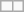<table class="wikitable" style="margin:1em auto;">
<tr>
<td></td>
<td></td>
</tr>
</table>
